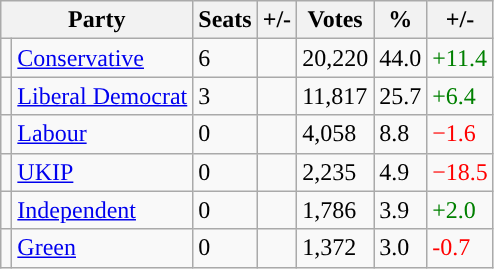<table class="wikitable sortable">
<tr>
<th colspan="2">Party</th>
<th>Seats</th>
<th>+/-</th>
<th>Votes</th>
<th>%</th>
<th>+/-</th>
</tr>
<tr>
<td style="background-color: "></td>
<td><a href='#'>Conservative</a></td>
<td>6</td>
<td></td>
<td>20,220</td>
<td>44.0</td>
<td style="color:green">+11.4</td>
</tr>
<tr>
<td style="background-color: "></td>
<td><a href='#'>Liberal Democrat</a></td>
<td>3</td>
<td></td>
<td>11,817</td>
<td>25.7</td>
<td style="color:green">+6.4</td>
</tr>
<tr>
<td style="background-color: "></td>
<td><a href='#'>Labour</a></td>
<td>0</td>
<td></td>
<td>4,058</td>
<td>8.8</td>
<td style="color:red">−1.6</td>
</tr>
<tr>
<td style="background-color: "></td>
<td><a href='#'>UKIP</a></td>
<td>0</td>
<td></td>
<td>2,235</td>
<td>4.9</td>
<td style="color:red">−18.5</td>
</tr>
<tr>
<td style="background-color: "></td>
<td><a href='#'>Independent</a></td>
<td>0</td>
<td></td>
<td>1,786</td>
<td>3.9</td>
<td style="color:green">+2.0</td>
</tr>
<tr>
<td style="background-color: "></td>
<td><a href='#'>Green</a></td>
<td>0</td>
<td></td>
<td>1,372</td>
<td>3.0</td>
<td style="color:red">-0.7</td>
</tr>
</table>
